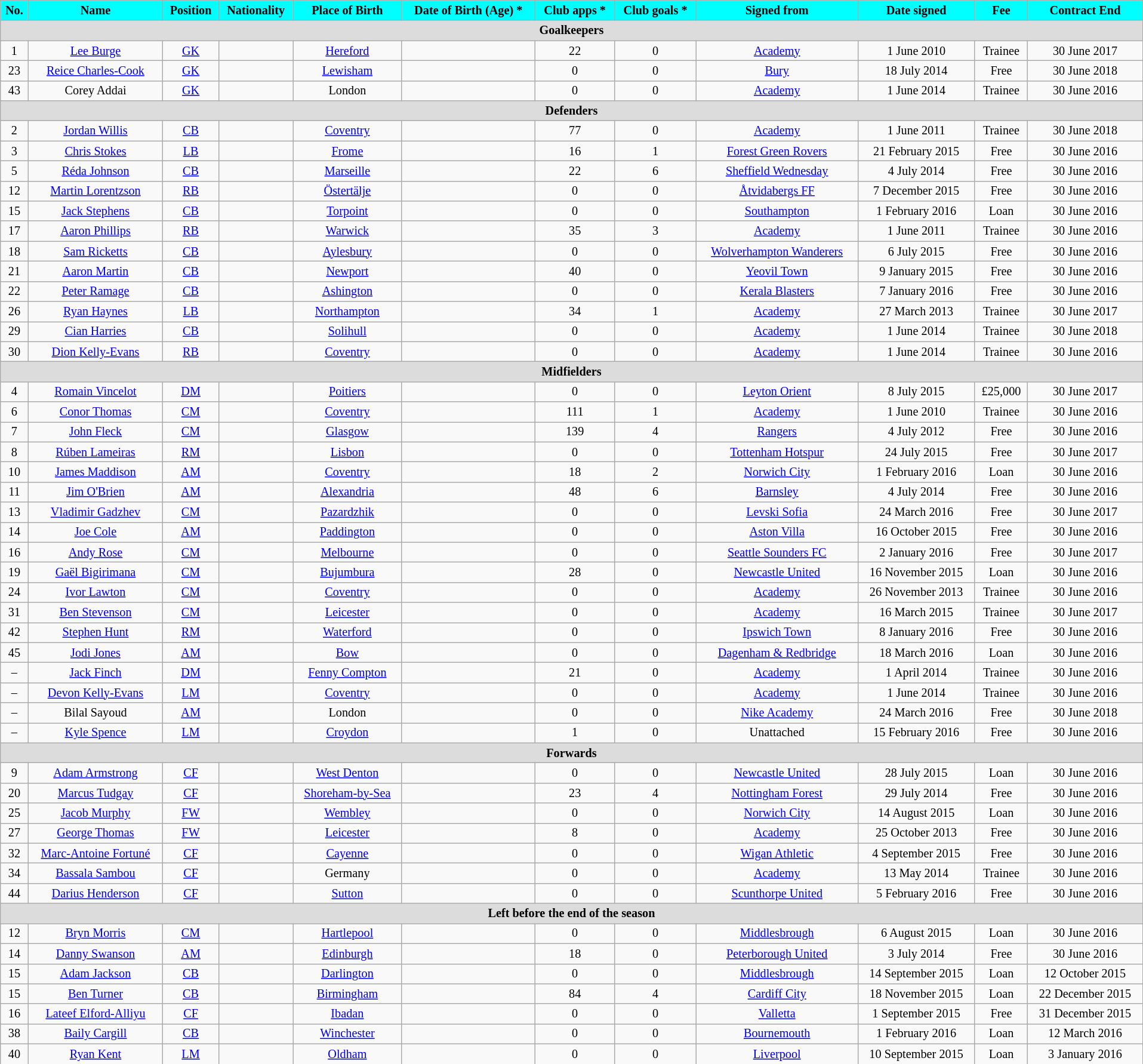<table class="wikitable" style="text-align:center; font-size:84.5%; width:101%;">
<tr>
<th style="background:#0FF; color:#000; text-align:center;">No.</th>
<th style="background:#0FF; color:#000; text-align:center;">Name</th>
<th style="background:#0FF; color:#000; text-align:center;">Position</th>
<th style="background:#0FF; color:#000; text-align:center;">Nationality</th>
<th style="background:#0FF; color:#000; text-align:center;">Place of Birth</th>
<th style="background:#0FF; color:#000; text-align:center;">Date of Birth (Age) *</th>
<th style="background:#0FF; color:#000; text-align:center;">Club apps *</th>
<th style="background:#0FF; color:#000; text-align:center;">Club goals *</th>
<th style="background:#0FF; color:#000; text-align:center;">Signed from</th>
<th style="background:#0FF; color:#000; text-align:center;">Date signed</th>
<th style="background:#0FF; color:#000; text-align:center;">Fee</th>
<th style="background:#0FF; color:#000; text-align:center;">Contract End</th>
</tr>
<tr>
<th colspan="14" style="background:#dcdcdc; text-align:center;">Goalkeepers</th>
</tr>
<tr>
<td>1</td>
<td><a href='#'>Lee Burge</a></td>
<td><a href='#'>GK</a></td>
<td></td>
<td><a href='#'>Hereford</a></td>
<td></td>
<td>22</td>
<td>0</td>
<td><a href='#'>Academy</a></td>
<td>1 June 2010</td>
<td>Trainee</td>
<td>30 June 2017</td>
</tr>
<tr>
<td>23</td>
<td><a href='#'>Reice Charles-Cook</a></td>
<td><a href='#'>GK</a></td>
<td></td>
<td><a href='#'>Lewisham</a></td>
<td></td>
<td>0</td>
<td>0</td>
<td><a href='#'>Bury</a></td>
<td>18 July 2014</td>
<td>Free</td>
<td>30 June 2018</td>
</tr>
<tr>
<td>43</td>
<td>Corey Addai</td>
<td><a href='#'>GK</a></td>
<td></td>
<td>London</td>
<td></td>
<td>0</td>
<td>0</td>
<td><a href='#'>Academy</a></td>
<td>1 June 2014</td>
<td>Trainee</td>
<td>30 June 2016</td>
</tr>
<tr>
<th colspan="14" style="background:#dcdcdc; text-align:center;">Defenders</th>
</tr>
<tr>
<td>2</td>
<td><a href='#'>Jordan Willis</a></td>
<td><a href='#'>CB</a></td>
<td></td>
<td><a href='#'>Coventry</a></td>
<td></td>
<td>77</td>
<td>0</td>
<td><a href='#'>Academy</a></td>
<td>1 June 2011</td>
<td>Trainee</td>
<td>30 June 2018</td>
</tr>
<tr>
<td>3</td>
<td><a href='#'>Chris Stokes</a></td>
<td><a href='#'>LB</a></td>
<td></td>
<td><a href='#'>Frome</a></td>
<td></td>
<td>16</td>
<td>1</td>
<td><a href='#'>Forest Green Rovers</a></td>
<td>21 February 2015</td>
<td>Free</td>
<td>30 June 2016</td>
</tr>
<tr>
<td>5</td>
<td><a href='#'>Réda Johnson</a></td>
<td><a href='#'>CB</a></td>
<td> </td>
<td><a href='#'>Marseille</a></td>
<td></td>
<td>22</td>
<td>6</td>
<td><a href='#'>Sheffield Wednesday</a></td>
<td>4 July 2014</td>
<td>Free</td>
<td>30 June 2016</td>
</tr>
<tr>
<td>12</td>
<td><a href='#'>Martin Lorentzson</a></td>
<td><a href='#'>RB</a></td>
<td></td>
<td><a href='#'>Östertälje</a></td>
<td></td>
<td>0</td>
<td>0</td>
<td> <a href='#'>Åtvidabergs FF</a></td>
<td>7 December 2015</td>
<td>Free</td>
<td>30 June 2016</td>
</tr>
<tr>
<td>15</td>
<td><a href='#'>Jack Stephens</a></td>
<td><a href='#'>CB</a></td>
<td></td>
<td><a href='#'>Torpoint</a></td>
<td></td>
<td>0</td>
<td>0</td>
<td><a href='#'>Southampton</a></td>
<td>1 February 2016</td>
<td>Loan</td>
<td>30 June 2016</td>
</tr>
<tr>
<td>17</td>
<td><a href='#'>Aaron Phillips</a></td>
<td><a href='#'>RB</a></td>
<td></td>
<td><a href='#'>Warwick</a></td>
<td></td>
<td>35</td>
<td>3</td>
<td><a href='#'>Academy</a></td>
<td>1 June 2011</td>
<td>Trainee</td>
<td>30 June 2016</td>
</tr>
<tr>
<td>18</td>
<td><a href='#'>Sam Ricketts</a></td>
<td><a href='#'>CB</a></td>
<td></td>
<td><a href='#'>Aylesbury</a></td>
<td></td>
<td>0</td>
<td>0</td>
<td><a href='#'>Wolverhampton Wanderers</a></td>
<td>6 July 2015</td>
<td>Free</td>
<td>30 June 2016</td>
</tr>
<tr>
<td>21</td>
<td><a href='#'>Aaron Martin</a></td>
<td><a href='#'>CB</a></td>
<td></td>
<td><a href='#'>Newport</a></td>
<td></td>
<td>40</td>
<td>0</td>
<td><a href='#'>Yeovil Town</a></td>
<td>9 January 2015</td>
<td>Free</td>
<td>30 June 2016</td>
</tr>
<tr>
<td>22</td>
<td><a href='#'>Peter Ramage</a></td>
<td><a href='#'>CB</a></td>
<td></td>
<td><a href='#'>Ashington</a></td>
<td></td>
<td>0</td>
<td>0</td>
<td> <a href='#'>Kerala Blasters</a></td>
<td>7 January 2016</td>
<td>Free</td>
<td>30 June 2016</td>
</tr>
<tr>
<td>26</td>
<td><a href='#'>Ryan Haynes</a></td>
<td><a href='#'>LB</a></td>
<td></td>
<td><a href='#'>Northampton</a></td>
<td></td>
<td>34</td>
<td>1</td>
<td><a href='#'>Academy</a></td>
<td>27 March 2013</td>
<td>Trainee</td>
<td>30 June 2017</td>
</tr>
<tr>
<td>29</td>
<td><a href='#'>Cian Harries</a></td>
<td><a href='#'>CB</a></td>
<td> </td>
<td><a href='#'>Solihull</a></td>
<td></td>
<td>0</td>
<td>0</td>
<td><a href='#'>Academy</a></td>
<td>1 June 2014</td>
<td>Trainee</td>
<td>30 June 2018</td>
</tr>
<tr>
<td>30</td>
<td><a href='#'>Dion Kelly-Evans</a></td>
<td><a href='#'>RB</a></td>
<td></td>
<td><a href='#'>Coventry</a></td>
<td></td>
<td>0</td>
<td>0</td>
<td><a href='#'>Academy</a></td>
<td>1 June 2014</td>
<td>Trainee</td>
<td>30 June 2016</td>
</tr>
<tr>
<th colspan="14" style="background:#dcdcdc; text-align:center;">Midfielders</th>
</tr>
<tr>
<td>4</td>
<td><a href='#'>Romain Vincelot</a></td>
<td><a href='#'>DM</a></td>
<td></td>
<td><a href='#'>Poitiers</a></td>
<td></td>
<td>0</td>
<td>0</td>
<td><a href='#'>Leyton Orient</a></td>
<td>8 July 2015</td>
<td>£25,000</td>
<td>30 June 2017</td>
</tr>
<tr>
<td>6</td>
<td><a href='#'>Conor Thomas</a></td>
<td><a href='#'>CM</a></td>
<td></td>
<td><a href='#'>Coventry</a></td>
<td></td>
<td>111</td>
<td>1</td>
<td><a href='#'>Academy</a></td>
<td>1 June 2010</td>
<td>Trainee</td>
<td>30 June 2016</td>
</tr>
<tr>
<td>7</td>
<td><a href='#'>John Fleck</a></td>
<td><a href='#'>CM</a></td>
<td></td>
<td><a href='#'>Glasgow</a></td>
<td></td>
<td>139</td>
<td>4</td>
<td> <a href='#'>Rangers</a></td>
<td>4 July 2012</td>
<td>Free</td>
<td>30 June 2016</td>
</tr>
<tr>
<td>8</td>
<td><a href='#'>Rúben Lameiras</a></td>
<td><a href='#'>RM</a></td>
<td></td>
<td><a href='#'>Lisbon</a></td>
<td></td>
<td>0</td>
<td>0</td>
<td><a href='#'>Tottenham Hotspur</a></td>
<td>24 July 2015</td>
<td>Free</td>
<td>30 June 2017</td>
</tr>
<tr>
<td>10</td>
<td><a href='#'>James Maddison</a></td>
<td><a href='#'>AM</a></td>
<td></td>
<td><a href='#'>Coventry</a></td>
<td></td>
<td>18</td>
<td>2</td>
<td><a href='#'>Norwich City</a></td>
<td>1 February 2016</td>
<td>Loan</td>
<td>30 June 2016</td>
</tr>
<tr>
<td>11</td>
<td><a href='#'>Jim O'Brien</a></td>
<td><a href='#'>AM</a></td>
<td> </td>
<td><a href='#'>Alexandria</a></td>
<td></td>
<td>48</td>
<td>6</td>
<td><a href='#'>Barnsley</a></td>
<td>4 July 2014</td>
<td>Free</td>
<td>30 June 2016</td>
</tr>
<tr>
<td>13</td>
<td><a href='#'>Vladimir Gadzhev</a></td>
<td><a href='#'>CM</a></td>
<td></td>
<td><a href='#'>Pazardzhik</a></td>
<td></td>
<td>0</td>
<td>0</td>
<td> <a href='#'>Levski Sofia</a></td>
<td>24 March 2016</td>
<td>Free</td>
<td>30 June 2017</td>
</tr>
<tr>
<td>14</td>
<td><a href='#'>Joe Cole</a></td>
<td><a href='#'>AM</a></td>
<td></td>
<td><a href='#'>Paddington</a></td>
<td></td>
<td>0</td>
<td>0</td>
<td><a href='#'>Aston Villa</a></td>
<td>16 October 2015</td>
<td>Free</td>
<td>30 June 2016</td>
</tr>
<tr>
<td>16</td>
<td><a href='#'>Andy Rose</a></td>
<td><a href='#'>CM</a></td>
<td> </td>
<td><a href='#'>Melbourne</a></td>
<td></td>
<td>0</td>
<td>0</td>
<td> <a href='#'>Seattle Sounders FC</a></td>
<td>2 January 2016</td>
<td>Free</td>
<td>30 June 2017</td>
</tr>
<tr>
<td>19</td>
<td><a href='#'>Gaël Bigirimana</a></td>
<td><a href='#'>CM</a></td>
<td> </td>
<td><a href='#'>Bujumbura</a></td>
<td></td>
<td>28</td>
<td>0</td>
<td><a href='#'>Newcastle United</a></td>
<td>16 November 2015</td>
<td>Loan</td>
<td>30 June 2016</td>
</tr>
<tr>
<td>24</td>
<td><a href='#'>Ivor Lawton</a></td>
<td><a href='#'>CM</a></td>
<td></td>
<td><a href='#'>Coventry</a></td>
<td></td>
<td>0</td>
<td>0</td>
<td><a href='#'>Academy</a></td>
<td>26 November 2013</td>
<td>Trainee</td>
<td>30 June 2016</td>
</tr>
<tr>
<td>31</td>
<td><a href='#'>Ben Stevenson</a></td>
<td><a href='#'>CM</a></td>
<td></td>
<td><a href='#'>Leicester</a></td>
<td></td>
<td>0</td>
<td>0</td>
<td><a href='#'>Academy</a></td>
<td>16 March 2015</td>
<td>Trainee</td>
<td>30 June 2017</td>
</tr>
<tr>
<td>42</td>
<td><a href='#'>Stephen Hunt</a></td>
<td><a href='#'>RM</a></td>
<td></td>
<td><a href='#'>Waterford</a></td>
<td></td>
<td>0</td>
<td>0</td>
<td><a href='#'>Ipswich Town</a></td>
<td>8 January 2016</td>
<td>Free</td>
<td>30 June 2016</td>
</tr>
<tr>
<td>45</td>
<td><a href='#'>Jodi Jones</a></td>
<td><a href='#'>AM</a></td>
<td></td>
<td><a href='#'>Bow</a></td>
<td></td>
<td>0</td>
<td>0</td>
<td><a href='#'>Dagenham & Redbridge</a></td>
<td>18 March 2016</td>
<td>Loan</td>
<td>30 June 2016</td>
</tr>
<tr>
<td>–</td>
<td><a href='#'>Jack Finch</a></td>
<td><a href='#'>DM</a></td>
<td></td>
<td><a href='#'>Fenny Compton</a></td>
<td></td>
<td>21</td>
<td>0</td>
<td><a href='#'>Academy</a></td>
<td>1 April 2014</td>
<td>Trainee</td>
<td>30 June 2016</td>
</tr>
<tr>
<td>–</td>
<td><a href='#'>Devon Kelly-Evans</a></td>
<td><a href='#'>LM</a></td>
<td></td>
<td><a href='#'>Coventry</a></td>
<td></td>
<td>0</td>
<td>0</td>
<td><a href='#'>Academy</a></td>
<td>1 June 2014</td>
<td>Trainee</td>
<td>30 June 2016</td>
</tr>
<tr>
<td>–</td>
<td>Bilal Sayoud</td>
<td><a href='#'>AM</a></td>
<td></td>
<td>London</td>
<td></td>
<td>0</td>
<td>0</td>
<td><a href='#'>Nike Academy</a></td>
<td>24 March 2016</td>
<td>Free</td>
<td>30 June 2018</td>
</tr>
<tr>
<td>–</td>
<td><a href='#'>Kyle Spence</a></td>
<td><a href='#'>LM</a></td>
<td> </td>
<td><a href='#'>Croydon</a></td>
<td></td>
<td>1</td>
<td>0</td>
<td>Unattached</td>
<td>15 February 2016</td>
<td>Free</td>
<td>30 June 2016</td>
</tr>
<tr>
<th colspan="14" style="background:#dcdcdc; text-align:center;">Forwards</th>
</tr>
<tr>
<td>9</td>
<td><a href='#'>Adam Armstrong</a></td>
<td><a href='#'>CF</a></td>
<td></td>
<td><a href='#'>West Denton</a></td>
<td></td>
<td>0</td>
<td>0</td>
<td><a href='#'>Newcastle United</a></td>
<td>28 July 2015</td>
<td>Loan</td>
<td>30 June 2016</td>
</tr>
<tr>
<td>20</td>
<td><a href='#'>Marcus Tudgay</a></td>
<td><a href='#'>CF</a></td>
<td></td>
<td><a href='#'>Shoreham-by-Sea</a></td>
<td></td>
<td>23</td>
<td>4</td>
<td><a href='#'>Nottingham Forest</a></td>
<td>29 July 2014</td>
<td>Free</td>
<td>30 June 2016</td>
</tr>
<tr>
<td>25</td>
<td><a href='#'>Jacob Murphy</a></td>
<td><a href='#'>FW</a></td>
<td></td>
<td><a href='#'>Wembley</a></td>
<td></td>
<td>0</td>
<td>0</td>
<td><a href='#'>Norwich City</a></td>
<td>14 August 2015</td>
<td>Loan</td>
<td>30 June 2016</td>
</tr>
<tr>
<td>27</td>
<td><a href='#'>George Thomas</a></td>
<td><a href='#'>FW</a></td>
<td> </td>
<td><a href='#'>Leicester</a></td>
<td></td>
<td>8</td>
<td>0</td>
<td><a href='#'>Academy</a></td>
<td>25 October 2013</td>
<td>Free</td>
<td>30 June 2016</td>
</tr>
<tr>
<td>32</td>
<td><a href='#'>Marc-Antoine Fortuné</a></td>
<td><a href='#'>CF</a></td>
<td></td>
<td><a href='#'>Cayenne</a></td>
<td></td>
<td>0</td>
<td>0</td>
<td><a href='#'>Wigan Athletic</a></td>
<td>4 September 2015</td>
<td>Free</td>
<td>30 June 2016</td>
</tr>
<tr>
<td>34</td>
<td><a href='#'>Bassala Sambou</a></td>
<td><a href='#'>CF</a></td>
<td> </td>
<td>Germany</td>
<td></td>
<td>0</td>
<td>0</td>
<td><a href='#'>Academy</a></td>
<td>13 May 2014</td>
<td>Trainee</td>
<td>30 June 2016</td>
</tr>
<tr>
<td>44</td>
<td><a href='#'>Darius Henderson</a></td>
<td><a href='#'>CF</a></td>
<td></td>
<td><a href='#'>Sutton</a></td>
<td></td>
<td>0</td>
<td>0</td>
<td><a href='#'>Scunthorpe United</a></td>
<td>5 February 2016</td>
<td>Free</td>
<td>30 June 2016</td>
</tr>
<tr>
<th colspan="14" style="background:#dcdcdc; text-align:center;">Left before the end of the season</th>
</tr>
<tr>
<td>12</td>
<td><a href='#'>Bryn Morris</a></td>
<td><a href='#'>CM</a></td>
<td></td>
<td><a href='#'>Hartlepool</a></td>
<td></td>
<td>0</td>
<td>0</td>
<td><a href='#'>Middlesbrough</a></td>
<td>6 August 2015</td>
<td>Loan</td>
<td>30 June 2016</td>
</tr>
<tr>
<td>14</td>
<td><a href='#'>Danny Swanson</a></td>
<td><a href='#'>AM</a></td>
<td></td>
<td><a href='#'>Edinburgh</a></td>
<td></td>
<td>18</td>
<td>0</td>
<td><a href='#'>Peterborough United</a></td>
<td>3 July 2014</td>
<td>Free</td>
<td>30 June 2016</td>
</tr>
<tr>
<td>15</td>
<td><a href='#'>Adam Jackson</a></td>
<td><a href='#'>CB</a></td>
<td></td>
<td><a href='#'>Darlington</a></td>
<td></td>
<td>0</td>
<td>0</td>
<td><a href='#'>Middlesbrough</a></td>
<td>14 September 2015</td>
<td>Loan</td>
<td>12 October 2015</td>
</tr>
<tr>
<td>15</td>
<td><a href='#'>Ben Turner</a></td>
<td><a href='#'>CB</a></td>
<td></td>
<td><a href='#'>Birmingham</a></td>
<td></td>
<td>84</td>
<td>4</td>
<td> <a href='#'>Cardiff City</a></td>
<td>18 November 2015</td>
<td>Loan</td>
<td>22 December 2015</td>
</tr>
<tr>
<td>16</td>
<td><a href='#'>Lateef Elford-Alliyu</a></td>
<td><a href='#'>CF</a></td>
<td></td>
<td><a href='#'>Ibadan</a></td>
<td></td>
<td>0</td>
<td>0</td>
<td> <a href='#'>Valletta</a></td>
<td>1 September 2015</td>
<td>Free</td>
<td>31 December 2015</td>
</tr>
<tr>
<td>38</td>
<td><a href='#'>Baily Cargill</a></td>
<td><a href='#'>CB</a></td>
<td></td>
<td><a href='#'>Winchester</a></td>
<td></td>
<td>0</td>
<td>0</td>
<td><a href='#'>Bournemouth</a></td>
<td>1 February 2016</td>
<td>Loan</td>
<td>12 March 2016</td>
</tr>
<tr>
<td>40</td>
<td><a href='#'>Ryan Kent</a></td>
<td><a href='#'>LM</a></td>
<td></td>
<td><a href='#'>Oldham</a></td>
<td></td>
<td>0</td>
<td>0</td>
<td><a href='#'>Liverpool</a></td>
<td>10 September 2015</td>
<td>Loan</td>
<td>3 January 2016</td>
</tr>
</table>
